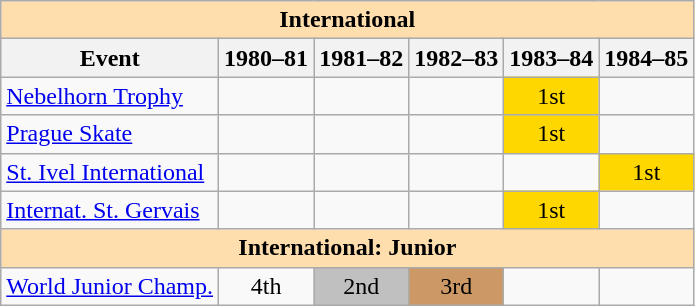<table class="wikitable" style="text-align:center">
<tr>
<th style="background-color: #ffdead; " colspan=6 align=center>International</th>
</tr>
<tr>
<th>Event</th>
<th>1980–81</th>
<th>1981–82</th>
<th>1982–83</th>
<th>1983–84</th>
<th>1984–85</th>
</tr>
<tr>
<td align=left><a href='#'>Nebelhorn Trophy</a></td>
<td></td>
<td></td>
<td></td>
<td bgcolor=gold>1st</td>
<td></td>
</tr>
<tr>
<td align=left><a href='#'>Prague Skate</a></td>
<td></td>
<td></td>
<td></td>
<td bgcolor=gold>1st</td>
<td></td>
</tr>
<tr>
<td align=left><a href='#'>St. Ivel International</a></td>
<td></td>
<td></td>
<td></td>
<td></td>
<td bgcolor=gold>1st</td>
</tr>
<tr>
<td align=left><a href='#'>Internat. St. Gervais</a></td>
<td></td>
<td></td>
<td></td>
<td bgcolor=gold>1st</td>
<td></td>
</tr>
<tr>
<th style="background-color: #ffdead; " colspan=6 align=center>International: Junior</th>
</tr>
<tr>
<td align=left><a href='#'>World Junior Champ.</a></td>
<td>4th</td>
<td bgcolor=silver>2nd</td>
<td bgcolor=cc9966>3rd</td>
<td></td>
<td></td>
</tr>
</table>
